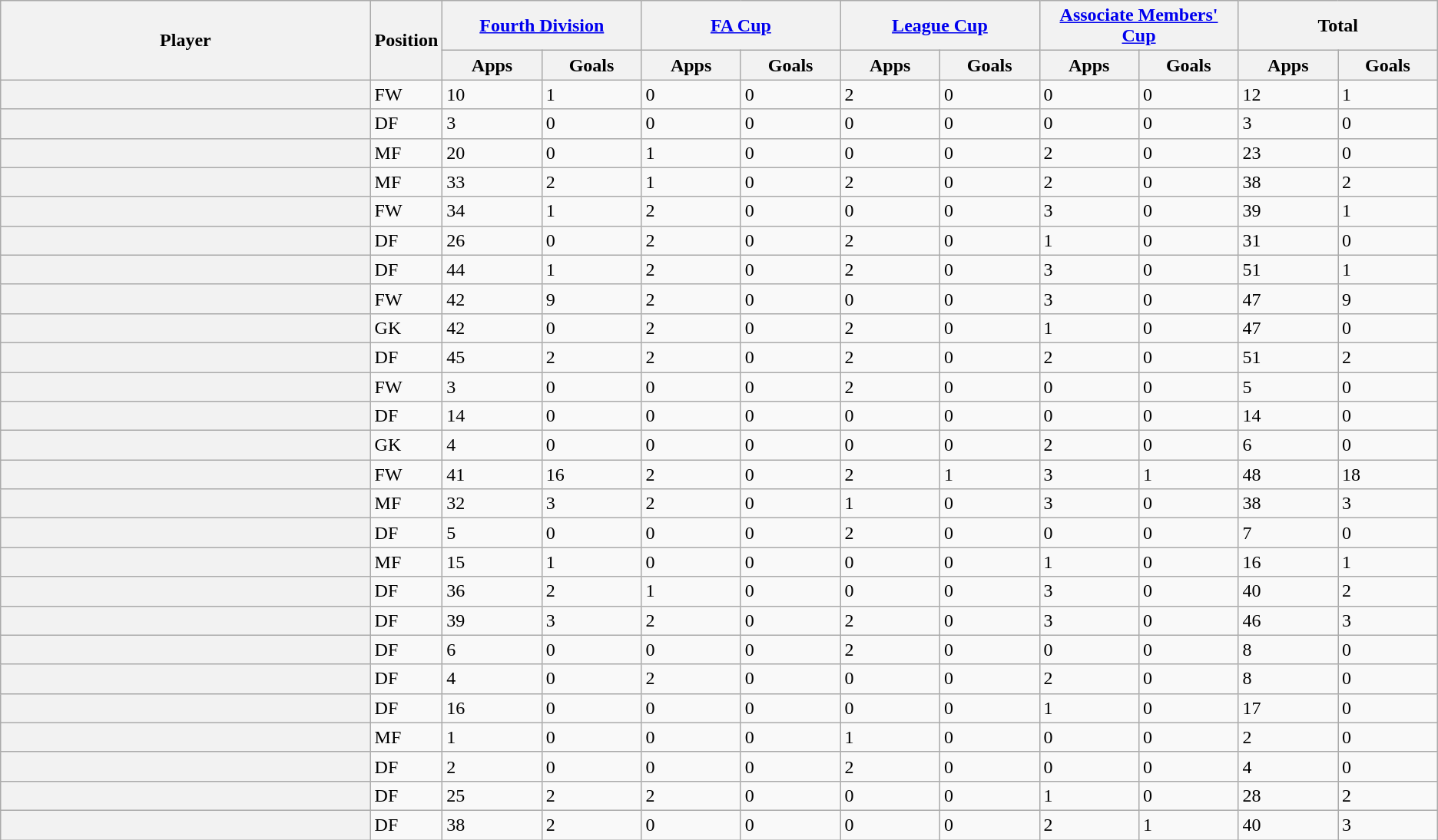<table class="wikitable plainrowheaders sortable">
<tr>
<th rowspan=2 style="width:20em"scope=col>Player</th>
<th rowspan=2>Position</th>
<th colspan=2 style="width:10em"scope=col><a href='#'>Fourth Division</a></th>
<th colspan=2 style="width:10em"scope=col><a href='#'>FA Cup</a></th>
<th colspan=2 style="width:10em"scope=col><a href='#'>League Cup</a></th>
<th colspan=2 style="width:10em"scope=col><a href='#'>Associate Members' Cup</a></th>
<th colspan=2 style="width:10em"scope=col>Total</th>
</tr>
<tr>
<th style="width:5em">Apps</th>
<th style="width:5em">Goals</th>
<th style="width:5em">Apps</th>
<th style="width:5em">Goals</th>
<th style="width:5em">Apps</th>
<th style="width:5em">Goals</th>
<th style="width:5em">Apps</th>
<th style="width:5em">Goals</th>
<th style="width:5em">Apps</th>
<th style="width:5em">Goals</th>
</tr>
<tr>
<th scope=row></th>
<td>FW</td>
<td>10</td>
<td>1</td>
<td>0</td>
<td>0</td>
<td>2</td>
<td>0</td>
<td>0</td>
<td>0</td>
<td>12</td>
<td>1</td>
</tr>
<tr>
<th scope=row></th>
<td>DF</td>
<td>3</td>
<td>0</td>
<td>0</td>
<td>0</td>
<td>0</td>
<td>0</td>
<td>0</td>
<td>0</td>
<td>3</td>
<td>0</td>
</tr>
<tr>
<th scope=row></th>
<td>MF</td>
<td>20</td>
<td>0</td>
<td>1</td>
<td>0</td>
<td>0</td>
<td>0</td>
<td>2</td>
<td>0</td>
<td>23</td>
<td>0</td>
</tr>
<tr>
<th scope=row></th>
<td>MF</td>
<td>33</td>
<td>2</td>
<td>1</td>
<td>0</td>
<td>2</td>
<td>0</td>
<td>2</td>
<td>0</td>
<td>38</td>
<td>2</td>
</tr>
<tr>
<th scope=row></th>
<td>FW</td>
<td>34</td>
<td>1</td>
<td>2</td>
<td>0</td>
<td>0</td>
<td>0</td>
<td>3</td>
<td>0</td>
<td>39</td>
<td>1</td>
</tr>
<tr>
<th scope=row></th>
<td>DF</td>
<td>26</td>
<td>0</td>
<td>2</td>
<td>0</td>
<td>2</td>
<td>0</td>
<td>1</td>
<td>0</td>
<td>31</td>
<td>0</td>
</tr>
<tr>
<th scope=row></th>
<td>DF</td>
<td>44</td>
<td>1</td>
<td>2</td>
<td>0</td>
<td>2</td>
<td>0</td>
<td>3</td>
<td>0</td>
<td>51</td>
<td>1</td>
</tr>
<tr>
<th scope=row></th>
<td>FW</td>
<td>42</td>
<td>9</td>
<td>2</td>
<td>0</td>
<td>0</td>
<td>0</td>
<td>3</td>
<td>0</td>
<td>47</td>
<td>9</td>
</tr>
<tr>
<th scope=row></th>
<td>GK</td>
<td>42</td>
<td>0</td>
<td>2</td>
<td>0</td>
<td>2</td>
<td>0</td>
<td>1</td>
<td>0</td>
<td>47</td>
<td>0</td>
</tr>
<tr>
<th scope=row></th>
<td>DF</td>
<td>45</td>
<td>2</td>
<td>2</td>
<td>0</td>
<td>2</td>
<td>0</td>
<td>2</td>
<td>0</td>
<td>51</td>
<td>2</td>
</tr>
<tr>
<th scope=row></th>
<td>FW</td>
<td>3</td>
<td>0</td>
<td>0</td>
<td>0</td>
<td>2</td>
<td>0</td>
<td>0</td>
<td>0</td>
<td>5</td>
<td>0</td>
</tr>
<tr>
<th scope=row></th>
<td>DF</td>
<td>14</td>
<td>0</td>
<td>0</td>
<td>0</td>
<td>0</td>
<td>0</td>
<td>0</td>
<td>0</td>
<td>14</td>
<td>0</td>
</tr>
<tr>
<th scope=row></th>
<td>GK</td>
<td>4</td>
<td>0</td>
<td>0</td>
<td>0</td>
<td>0</td>
<td>0</td>
<td>2</td>
<td>0</td>
<td>6</td>
<td>0</td>
</tr>
<tr>
<th scope=row></th>
<td>FW</td>
<td>41</td>
<td>16</td>
<td>2</td>
<td>0</td>
<td>2</td>
<td>1</td>
<td>3</td>
<td>1</td>
<td>48</td>
<td>18</td>
</tr>
<tr>
<th scope=row></th>
<td>MF</td>
<td>32</td>
<td>3</td>
<td>2</td>
<td>0</td>
<td>1</td>
<td>0</td>
<td>3</td>
<td>0</td>
<td>38</td>
<td>3</td>
</tr>
<tr>
<th scope=row></th>
<td>DF</td>
<td>5</td>
<td>0</td>
<td>0</td>
<td>0</td>
<td>2</td>
<td>0</td>
<td>0</td>
<td>0</td>
<td>7</td>
<td>0</td>
</tr>
<tr>
<th scope=row></th>
<td>MF</td>
<td>15</td>
<td>1</td>
<td>0</td>
<td>0</td>
<td>0</td>
<td>0</td>
<td>1</td>
<td>0</td>
<td>16</td>
<td>1</td>
</tr>
<tr>
<th scope=row></th>
<td>DF</td>
<td>36</td>
<td>2</td>
<td>1</td>
<td>0</td>
<td>0</td>
<td>0</td>
<td>3</td>
<td>0</td>
<td>40</td>
<td>2</td>
</tr>
<tr>
<th scope=row></th>
<td>DF</td>
<td>39</td>
<td>3</td>
<td>2</td>
<td>0</td>
<td>2</td>
<td>0</td>
<td>3</td>
<td>0</td>
<td>46</td>
<td>3</td>
</tr>
<tr>
<th scope=row></th>
<td>DF</td>
<td>6</td>
<td>0</td>
<td>0</td>
<td>0</td>
<td>2</td>
<td>0</td>
<td>0</td>
<td>0</td>
<td>8</td>
<td>0</td>
</tr>
<tr>
<th scope=row></th>
<td>DF</td>
<td>4</td>
<td>0</td>
<td>2</td>
<td>0</td>
<td>0</td>
<td>0</td>
<td>2</td>
<td>0</td>
<td>8</td>
<td>0</td>
</tr>
<tr>
<th scope=row></th>
<td>DF</td>
<td>16</td>
<td>0</td>
<td>0</td>
<td>0</td>
<td>0</td>
<td>0</td>
<td>1</td>
<td>0</td>
<td>17</td>
<td>0</td>
</tr>
<tr>
<th scope=row></th>
<td>MF</td>
<td>1</td>
<td>0</td>
<td>0</td>
<td>0</td>
<td>1</td>
<td>0</td>
<td>0</td>
<td>0</td>
<td>2</td>
<td>0</td>
</tr>
<tr>
<th scope=row></th>
<td>DF</td>
<td>2</td>
<td>0</td>
<td>0</td>
<td>0</td>
<td>2</td>
<td>0</td>
<td>0</td>
<td>0</td>
<td>4</td>
<td>0</td>
</tr>
<tr>
<th scope=row></th>
<td>DF</td>
<td>25</td>
<td>2</td>
<td>2</td>
<td>0</td>
<td>0</td>
<td>0</td>
<td>1</td>
<td>0</td>
<td>28</td>
<td>2</td>
</tr>
<tr>
<th scope=row></th>
<td>DF</td>
<td>38</td>
<td>2</td>
<td>0</td>
<td>0</td>
<td>0</td>
<td>0</td>
<td>2</td>
<td>1</td>
<td>40</td>
<td>3</td>
</tr>
</table>
